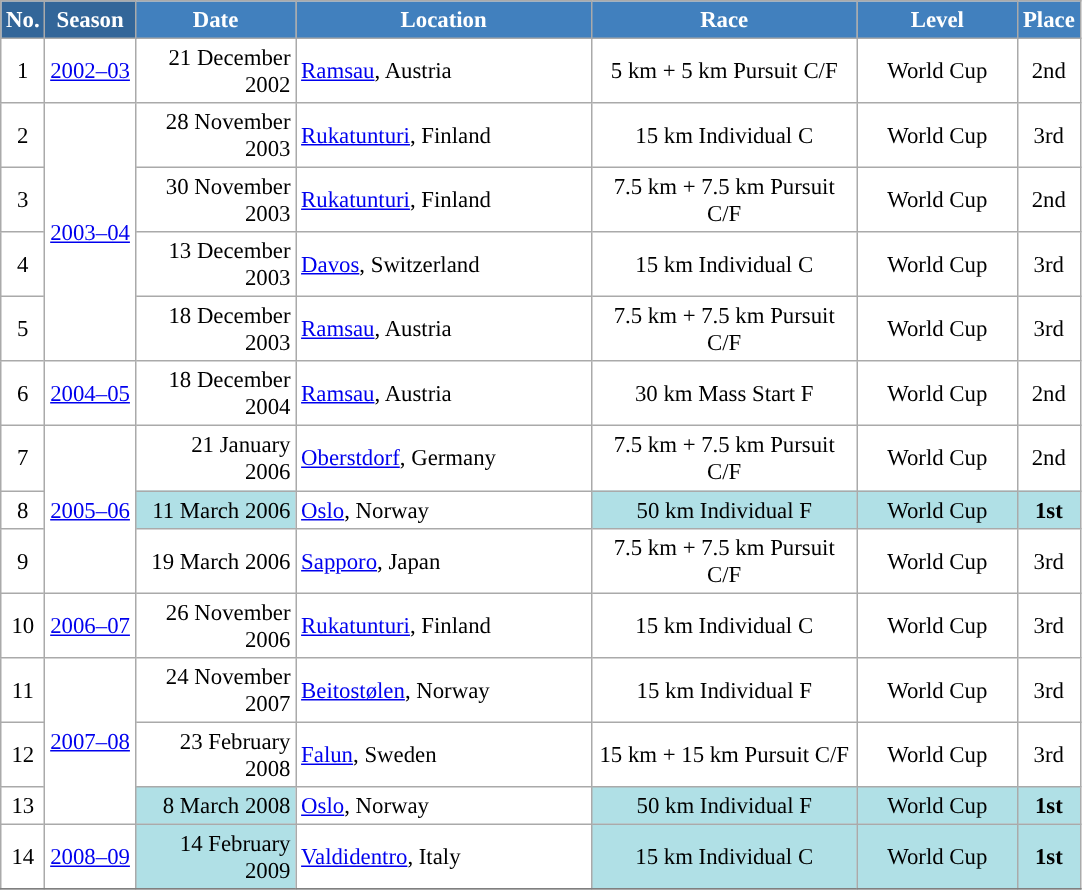<table class="wikitable sortable" style="font-size:95%; text-align:center; border:grey solid 1px; border-collapse:collapse; background:#ffffff;">
<tr style="background:#efefef;">
<th style="background-color:#369; color:white;">No.</th>
<th style="background-color:#369; color:white;">Season</th>
<th style="background-color:#4180be; color:white; width:100px;">Date</th>
<th style="background-color:#4180be; color:white; width:190px;">Location</th>
<th style="background-color:#4180be; color:white; width:170px;">Race</th>
<th style="background-color:#4180be; color:white; width:100px;">Level</th>
<th style="background-color:#4180be; color:white;">Place</th>
</tr>
<tr>
<td align=center>1</td>
<td rowspan=1 align=center><a href='#'>2002–03</a></td>
<td align=right>21 December 2002</td>
<td align=left> <a href='#'>Ramsau</a>, Austria</td>
<td>5 km + 5 km Pursuit C/F</td>
<td>World Cup</td>
<td>2nd</td>
</tr>
<tr>
<td align=center>2</td>
<td rowspan=4 align=center><a href='#'>2003–04</a></td>
<td align=right>28 November 2003</td>
<td align=left> <a href='#'>Rukatunturi</a>, Finland</td>
<td>15 km Individual C</td>
<td>World Cup</td>
<td>3rd</td>
</tr>
<tr>
<td align=center>3</td>
<td align=right>30 November 2003</td>
<td align=left> <a href='#'>Rukatunturi</a>, Finland</td>
<td>7.5 km + 7.5 km Pursuit C/F</td>
<td>World Cup</td>
<td>2nd</td>
</tr>
<tr>
<td align=center>4</td>
<td align=right>13 December 2003</td>
<td align=left> <a href='#'>Davos</a>, Switzerland</td>
<td>15 km Individual C</td>
<td>World Cup</td>
<td>3rd</td>
</tr>
<tr>
<td align=center>5</td>
<td align=right>18 December 2003</td>
<td align=left> <a href='#'>Ramsau</a>, Austria</td>
<td>7.5 km + 7.5 km Pursuit C/F</td>
<td>World Cup</td>
<td>3rd</td>
</tr>
<tr>
<td align=center>6</td>
<td rowspan=1 align=center><a href='#'>2004–05</a></td>
<td align=right>18 December 2004</td>
<td align=left> <a href='#'>Ramsau</a>, Austria</td>
<td>30 km Mass Start F</td>
<td>World Cup</td>
<td>2nd</td>
</tr>
<tr>
<td align=center>7</td>
<td rowspan=3 align=center><a href='#'>2005–06</a></td>
<td align=right>21 January 2006</td>
<td align=left> <a href='#'>Oberstdorf</a>, Germany</td>
<td>7.5 km + 7.5 km Pursuit C/F</td>
<td>World Cup</td>
<td>2nd</td>
</tr>
<tr>
<td align=center>8</td>
<td bgcolor="#BOEOE6" align=right>11 March 2006</td>
<td align=left> <a href='#'>Oslo</a>, Norway</td>
<td bgcolor="#BOEOE6" align=center>50 km Individual F</td>
<td bgcolor="#BOEOE6">World Cup</td>
<td bgcolor="#BOEOE6"><strong>1st</strong></td>
</tr>
<tr>
<td align=center>9</td>
<td align=right>19 March 2006</td>
<td align=left> <a href='#'>Sapporo</a>, Japan</td>
<td>7.5 km + 7.5 km Pursuit C/F</td>
<td>World Cup</td>
<td>3rd</td>
</tr>
<tr>
<td align=center>10</td>
<td rowspan=1 align=center><a href='#'>2006–07</a></td>
<td align=right>26 November 2006</td>
<td align=left> <a href='#'>Rukatunturi</a>, Finland</td>
<td>15 km Individual C</td>
<td>World Cup</td>
<td>3rd</td>
</tr>
<tr>
<td align=center>11</td>
<td rowspan=3 align=center><a href='#'>2007–08</a></td>
<td align=right>24 November 2007</td>
<td align=left> <a href='#'>Beitostølen</a>, Norway</td>
<td>15 km Individual F</td>
<td>World Cup</td>
<td>3rd</td>
</tr>
<tr>
<td align=center>12</td>
<td align=right>23 February 2008</td>
<td align=left> <a href='#'>Falun</a>, Sweden</td>
<td>15 km + 15 km Pursuit C/F</td>
<td>World Cup</td>
<td>3rd</td>
</tr>
<tr>
<td align=center>13</td>
<td bgcolor="#BOEOE6" align=right>8 March 2008</td>
<td align=left> <a href='#'>Oslo</a>, Norway</td>
<td bgcolor="#BOEOE6" align=center>50 km Individual F</td>
<td bgcolor="#BOEOE6">World Cup</td>
<td bgcolor="#BOEOE6"><strong>1st</strong></td>
</tr>
<tr>
<td align=center>14</td>
<td rowspan=1 align=center><a href='#'>2008–09</a></td>
<td bgcolor="#BOEOE6" align=right>14 February 2009</td>
<td align=left> <a href='#'>Valdidentro</a>, Italy</td>
<td bgcolor="#BOEOE6">15 km Individual C</td>
<td bgcolor="#BOEOE6">World Cup</td>
<td bgcolor="#BOEOE6"><strong>1st</strong></td>
</tr>
<tr>
</tr>
</table>
